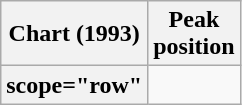<table class="wikitable plainrowheaders sortable">
<tr>
<th scope="col">Chart (1993)</th>
<th scope="col">Peak<br>position</th>
</tr>
<tr>
<th>scope="row" </th>
</tr>
</table>
